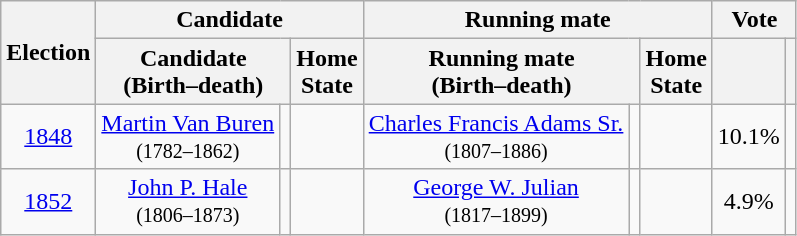<table class="wikitable" style="text-align:center;">
<tr>
<th rowspan=2>Election</th>
<th colspan=3>Candidate</th>
<th colspan=3>Running mate</th>
<th colspan=2>Vote</th>
</tr>
<tr>
<th colspan=2>Candidate<br>(Birth–death)</th>
<th>Home<br>State</th>
<th colspan=2>Running mate<br>(Birth–death)</th>
<th>Home<br>State</th>
<th data-sort-type="number"></th>
<th data-sort-type="number"></th>
</tr>
<tr>
<td><a href='#'>1848</a></td>
<td><a href='#'>Martin Van Buren</a><br><small>(1782–1862)</small></td>
<td></td>
<td></td>
<td><a href='#'>Charles Francis Adams Sr.</a><br><small>(1807–1886)</small></td>
<td></td>
<td></td>
<td>10.1%</td>
<td></td>
</tr>
<tr>
<td><a href='#'>1852</a></td>
<td><a href='#'>John P. Hale</a><br><small>(1806–1873)</small></td>
<td></td>
<td></td>
<td><a href='#'>George W. Julian</a><br><small>(1817–1899)</small></td>
<td></td>
<td></td>
<td>4.9%</td>
<td></td>
</tr>
</table>
